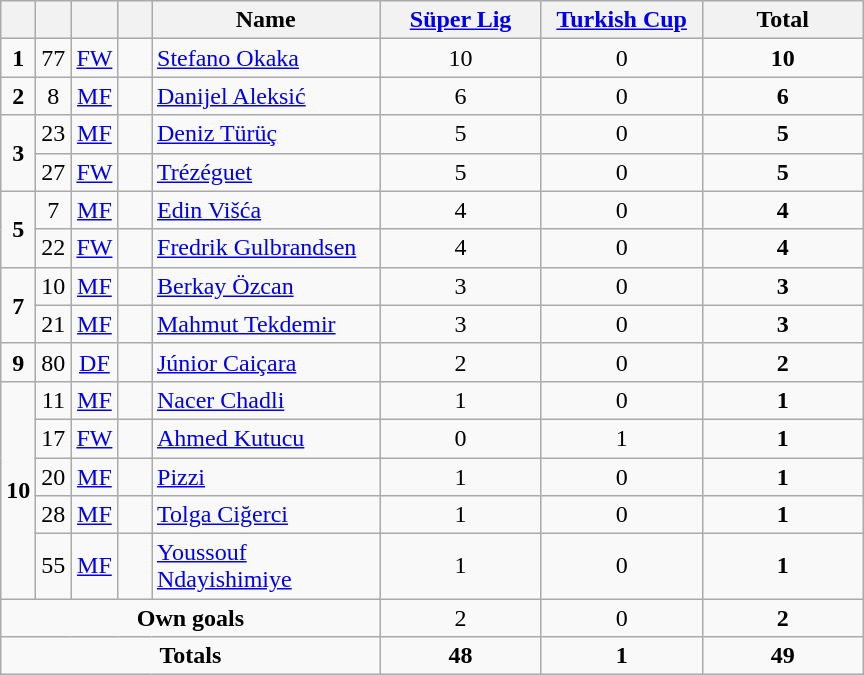<table class="wikitable" style="text-align:center">
<tr>
<th width=15></th>
<th width=15></th>
<th width=15></th>
<th width=15></th>
<th width=145>Name</th>
<th width=100><a href='#'>Süper Lig</a></th>
<th width=100><a href='#'>Turkish Cup</a></th>
<th width=100>Total</th>
</tr>
<tr>
<td><strong>1</strong></td>
<td>77</td>
<td><a href='#'>FW</a></td>
<td></td>
<td align=left><a href='#'>Stefano Okaka</a></td>
<td>10</td>
<td>0</td>
<td><strong>10</strong></td>
</tr>
<tr>
<td rowspan=1><strong>2</strong></td>
<td>8</td>
<td><a href='#'>MF</a></td>
<td></td>
<td align=left><a href='#'>Danijel Aleksić</a></td>
<td>6</td>
<td>0</td>
<td><strong>6</strong></td>
</tr>
<tr>
<td rowspan=2><strong>3</strong></td>
<td>23</td>
<td><a href='#'>MF</a></td>
<td></td>
<td align=left><a href='#'>Deniz Türüç</a></td>
<td>5</td>
<td>0</td>
<td><strong>5</strong></td>
</tr>
<tr>
<td>27</td>
<td><a href='#'>FW</a></td>
<td></td>
<td align=left><a href='#'>Trézéguet</a></td>
<td>5</td>
<td>0</td>
<td><strong>5</strong></td>
</tr>
<tr>
<td rowspan=2><strong>5</strong></td>
<td>7</td>
<td><a href='#'>MF</a></td>
<td></td>
<td align=left><a href='#'>Edin Višća</a></td>
<td>4</td>
<td>0</td>
<td><strong>4</strong></td>
</tr>
<tr>
<td>22</td>
<td><a href='#'>FW</a></td>
<td></td>
<td align=left><a href='#'>Fredrik Gulbrandsen</a></td>
<td>4</td>
<td>0</td>
<td><strong>4</strong></td>
</tr>
<tr>
<td rowspan=2><strong>7</strong></td>
<td>10</td>
<td><a href='#'>MF</a></td>
<td></td>
<td align=left><a href='#'>Berkay Özcan</a></td>
<td>3</td>
<td>0</td>
<td><strong>3</strong></td>
</tr>
<tr>
<td>21</td>
<td><a href='#'>MF</a></td>
<td></td>
<td align=left><a href='#'>Mahmut Tekdemir</a></td>
<td>3</td>
<td>0</td>
<td><strong>3</strong></td>
</tr>
<tr>
<td rowspan=1><strong>9</strong></td>
<td>80</td>
<td><a href='#'>DF</a></td>
<td></td>
<td align=left><a href='#'>Júnior Caiçara</a></td>
<td>2</td>
<td>0</td>
<td><strong>2</strong></td>
</tr>
<tr>
<td rowspan=5><strong>10</strong></td>
<td>11</td>
<td><a href='#'>MF</a></td>
<td></td>
<td align=left><a href='#'>Nacer Chadli</a></td>
<td>1</td>
<td>0</td>
<td><strong>1</strong></td>
</tr>
<tr>
<td>17</td>
<td><a href='#'>FW</a></td>
<td></td>
<td align=left><a href='#'>Ahmed Kutucu</a></td>
<td>0</td>
<td>1</td>
<td><strong>1</strong></td>
</tr>
<tr>
<td>20</td>
<td><a href='#'>MF</a></td>
<td></td>
<td align=left><a href='#'>Pizzi</a></td>
<td>1</td>
<td>0</td>
<td><strong>1</strong></td>
</tr>
<tr>
<td>28</td>
<td><a href='#'>MF</a></td>
<td></td>
<td align=left><a href='#'>Tolga Ciğerci</a></td>
<td>1</td>
<td>0</td>
<td><strong>1</strong></td>
</tr>
<tr>
<td>55</td>
<td><a href='#'>MF</a></td>
<td></td>
<td align=left><a href='#'>Youssouf Ndayishimiye</a></td>
<td>1</td>
<td>0</td>
<td><strong>1</strong></td>
</tr>
<tr>
<td colspan=5><strong>Own goals</strong></td>
<td>2</td>
<td>0</td>
<td><strong>2</strong></td>
</tr>
<tr>
<td colspan=5><strong>Totals</strong></td>
<td><strong>48</strong></td>
<td><strong>1</strong></td>
<td><strong>49</strong></td>
</tr>
</table>
